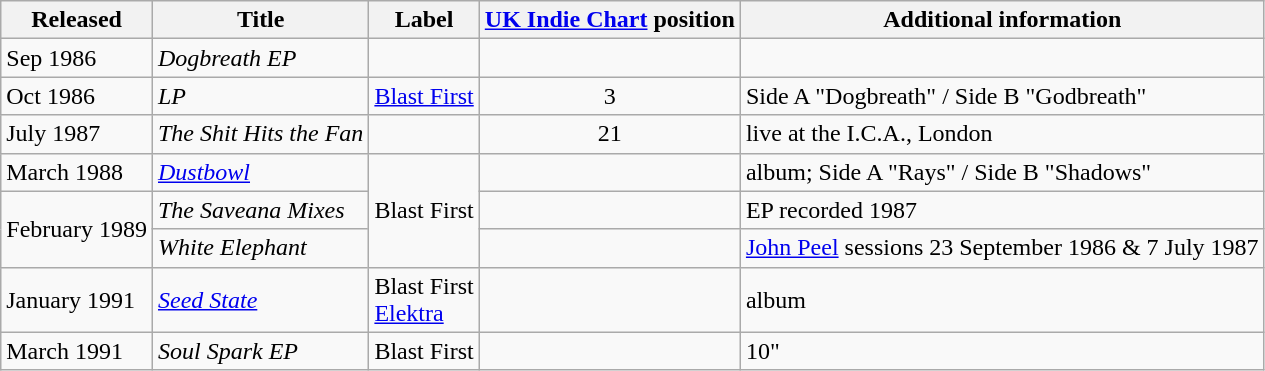<table class="wikitable">
<tr>
<th>Released</th>
<th>Title</th>
<th>Label</th>
<th><a href='#'>UK Indie Chart</a> position</th>
<th>Additional information</th>
</tr>
<tr>
<td>Sep 1986</td>
<td><em>Dogbreath EP</em></td>
<td></td>
<td align="center"></td>
<td></td>
</tr>
<tr>
<td>Oct 1986</td>
<td><em>LP</em></td>
<td><a href='#'>Blast First</a></td>
<td align="center">3</td>
<td>Side A "Dogbreath" / Side B "Godbreath"</td>
</tr>
<tr>
<td>July 1987</td>
<td><em>The Shit Hits the Fan</em></td>
<td></td>
<td align="center">21</td>
<td>live at the I.C.A., London</td>
</tr>
<tr>
<td>March 1988</td>
<td><em><a href='#'>Dustbowl</a></em></td>
<td rowspan="3">Blast First</td>
<td></td>
<td>album; Side A "Rays" / Side B "Shadows"</td>
</tr>
<tr>
<td rowspan="2">February 1989</td>
<td><em>The Saveana Mixes</em></td>
<td align="center"></td>
<td>EP recorded 1987</td>
</tr>
<tr>
<td><em>White Elephant</em></td>
<td align="center"></td>
<td><a href='#'>John Peel</a> sessions 23 September 1986 & 7 July 1987</td>
</tr>
<tr>
<td>January 1991</td>
<td><em><a href='#'>Seed State</a></em></td>
<td>Blast First<br><a href='#'>Elektra</a></td>
<td align="center"></td>
<td>album</td>
</tr>
<tr>
<td>March 1991</td>
<td><em>Soul Spark EP</em></td>
<td>Blast First</td>
<td align="center"></td>
<td>10"</td>
</tr>
</table>
